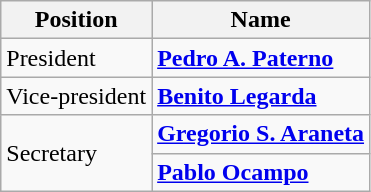<table class=wikitable>
<tr>
<th>Position</th>
<th>Name</th>
</tr>
<tr>
<td>President</td>
<td><strong><a href='#'>Pedro A. Paterno</a></strong></td>
</tr>
<tr>
<td>Vice-president</td>
<td><strong><a href='#'>Benito Legarda</a></strong></td>
</tr>
<tr>
<td rowspan=2>Secretary</td>
<td><strong><a href='#'>Gregorio S. Araneta</a></strong></td>
</tr>
<tr>
<td><strong><a href='#'>Pablo Ocampo</a></strong></td>
</tr>
</table>
